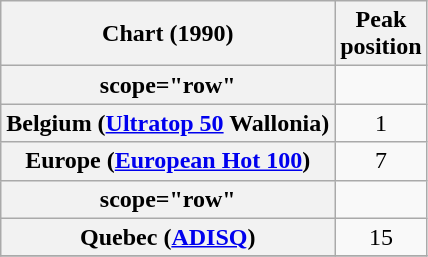<table class="wikitable sortable plainrowheaders">
<tr>
<th>Chart (1990)</th>
<th>Peak<br>position</th>
</tr>
<tr>
<th>scope="row"</th>
</tr>
<tr>
<th scope="row">Belgium (<a href='#'>Ultratop 50</a> Wallonia)</th>
<td align="center">1</td>
</tr>
<tr>
<th scope="row">Europe (<a href='#'>European Hot 100</a>)</th>
<td align="center">7</td>
</tr>
<tr>
<th>scope="row"</th>
</tr>
<tr>
<th scope="row">Quebec (<a href='#'>ADISQ</a>)</th>
<td align="center">15</td>
</tr>
<tr>
</tr>
</table>
